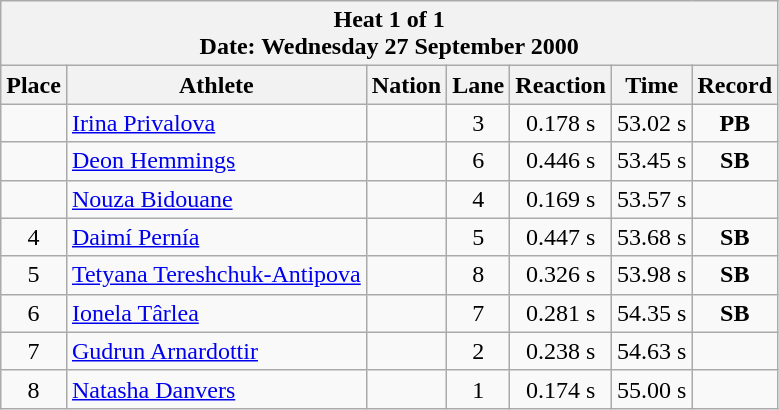<table class="wikitable">
<tr>
<th colspan=9>Heat 1 of 1 <br> Date: Wednesday 27 September 2000 <br></th>
</tr>
<tr>
<th rowspan=1>Place</th>
<th rowspan=1>Athlete</th>
<th rowspan=1>Nation</th>
<th rowspan=1>Lane</th>
<th rowspan=1>Reaction</th>
<th rowspan=1>Time</th>
<th rowspan=1>Record</th>
</tr>
<tr>
<td align="center"></td>
<td align="left"><a href='#'>Irina Privalova</a></td>
<td align="left"></td>
<td align="center">3</td>
<td align="center">0.178 s</td>
<td align="center">53.02 s</td>
<td align="center"><strong>PB</strong></td>
</tr>
<tr>
<td align="center"></td>
<td align="left"><a href='#'>Deon Hemmings</a></td>
<td align="left"></td>
<td align="center">6</td>
<td align="center">0.446 s</td>
<td align="center">53.45 s</td>
<td align="center"><strong>SB</strong></td>
</tr>
<tr>
<td align="center"></td>
<td align="left"><a href='#'>Nouza Bidouane</a></td>
<td align="left"></td>
<td align="center">4</td>
<td align="center">0.169 s</td>
<td align="center">53.57 s</td>
<td align="center"></td>
</tr>
<tr>
<td align="center">4</td>
<td align="left"><a href='#'>Daimí Pernía</a></td>
<td align="left"></td>
<td align="center">5</td>
<td align="center">0.447 s</td>
<td align="center">53.68 s</td>
<td align="center"><strong>SB</strong></td>
</tr>
<tr>
<td align="center">5</td>
<td align="left"><a href='#'>Tetyana Tereshchuk-Antipova</a></td>
<td align="left"></td>
<td align="center">8</td>
<td align="center">0.326 s</td>
<td align="center">53.98 s</td>
<td align="center"><strong>SB</strong></td>
</tr>
<tr>
<td align="center">6</td>
<td align="left"><a href='#'>Ionela Târlea</a></td>
<td align="left"></td>
<td align="center">7</td>
<td align="center">0.281 s</td>
<td align="center">54.35 s</td>
<td align="center"><strong>SB</strong></td>
</tr>
<tr>
<td align="center">7</td>
<td align="left"><a href='#'>Gudrun Arnardottir</a></td>
<td align="left"></td>
<td align="center">2</td>
<td align="center">0.238 s</td>
<td align="center">54.63 s</td>
<td align="center"></td>
</tr>
<tr>
<td align="center">8</td>
<td align="left"><a href='#'>Natasha Danvers</a></td>
<td align="left"></td>
<td align="center">1</td>
<td align="center">0.174 s</td>
<td align="center">55.00 s</td>
<td align="center"></td>
</tr>
</table>
